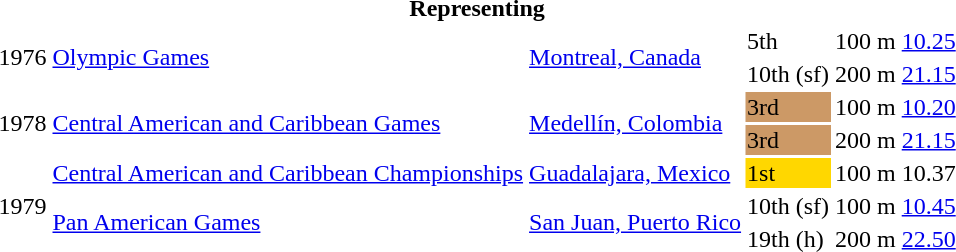<table>
<tr>
<th colspan="6">Representing </th>
</tr>
<tr>
<td rowspan=2>1976</td>
<td rowspan=2><a href='#'>Olympic Games</a></td>
<td rowspan=2><a href='#'>Montreal, Canada</a></td>
<td>5th</td>
<td>100 m</td>
<td><a href='#'>10.25</a></td>
</tr>
<tr>
<td>10th (sf)</td>
<td>200 m</td>
<td><a href='#'>21.15</a></td>
</tr>
<tr>
<td rowspan=2>1978</td>
<td rowspan=2><a href='#'>Central American and Caribbean Games</a></td>
<td rowspan=2><a href='#'>Medellín, Colombia</a></td>
<td bgcolor=cc9966>3rd</td>
<td>100 m</td>
<td><a href='#'>10.20</a></td>
</tr>
<tr>
<td bgcolor=cc9966>3rd</td>
<td>200 m</td>
<td><a href='#'>21.15</a></td>
</tr>
<tr>
<td rowspan=3>1979</td>
<td><a href='#'>Central American and Caribbean Championships</a></td>
<td><a href='#'>Guadalajara, Mexico</a></td>
<td bgcolor=gold>1st</td>
<td>100 m</td>
<td>10.37</td>
</tr>
<tr>
<td rowspan=2><a href='#'>Pan American Games</a></td>
<td rowspan=2><a href='#'>San Juan, Puerto Rico</a></td>
<td>10th (sf)</td>
<td>100 m</td>
<td><a href='#'>10.45</a></td>
</tr>
<tr>
<td>19th (h)</td>
<td>200 m</td>
<td><a href='#'>22.50</a></td>
</tr>
</table>
